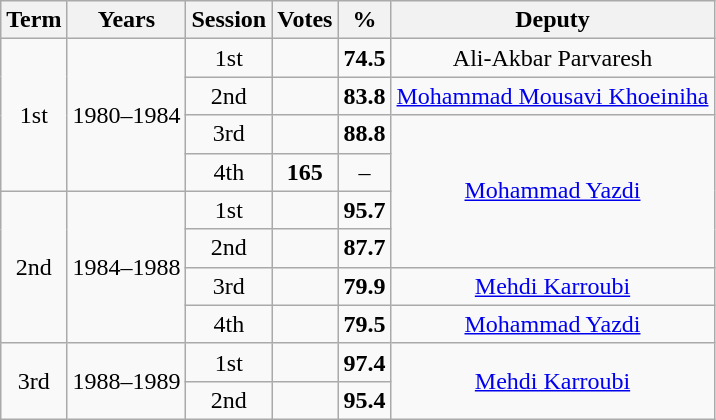<table class="wikitable" style="text-align:center;">
<tr>
<th>Term</th>
<th>Years</th>
<th>Session</th>
<th>Votes</th>
<th>%</th>
<th>Deputy</th>
</tr>
<tr>
<td rowspan="4">1st</td>
<td rowspan="4">1980–1984</td>
<td>1st</td>
<td></td>
<td><strong>74.5</strong></td>
<td>Ali-Akbar Parvaresh</td>
</tr>
<tr>
<td>2nd</td>
<td></td>
<td><strong>83.8</strong></td>
<td><a href='#'>Mohammad Mousavi Khoeiniha</a></td>
</tr>
<tr>
<td>3rd</td>
<td></td>
<td><strong>88.8</strong></td>
<td rowspan="4"><a href='#'>Mohammad Yazdi</a></td>
</tr>
<tr>
<td>4th</td>
<td><strong>165</strong></td>
<td>–</td>
</tr>
<tr>
<td rowspan="4">2nd</td>
<td rowspan="4">1984–1988</td>
<td>1st</td>
<td></td>
<td><strong>95.7</strong></td>
</tr>
<tr>
<td>2nd</td>
<td></td>
<td><strong>87.7</strong></td>
</tr>
<tr>
<td>3rd</td>
<td></td>
<td><strong>79.9</strong></td>
<td><a href='#'>Mehdi Karroubi</a></td>
</tr>
<tr>
<td>4th</td>
<td></td>
<td><strong>79.5</strong></td>
<td><a href='#'>Mohammad Yazdi</a></td>
</tr>
<tr>
<td rowspan="2">3rd</td>
<td rowspan="2">1988–1989</td>
<td>1st</td>
<td></td>
<td><strong>97.4</strong></td>
<td rowspan="2"><a href='#'>Mehdi Karroubi</a></td>
</tr>
<tr>
<td>2nd</td>
<td></td>
<td><strong>95.4</strong></td>
</tr>
</table>
